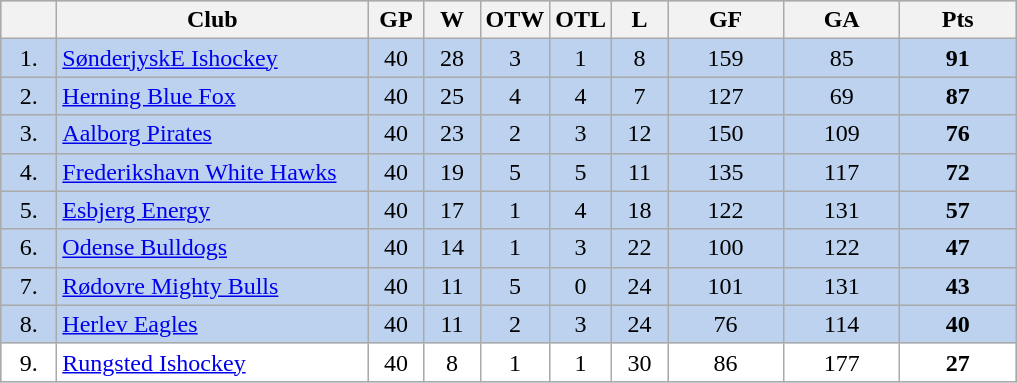<table class="wikitable" style="background-color:#BCD2EE; text-align:center">
<tr style="background-color:#e0e0e0">
<th width="30"></th>
<th width="200">Club</th>
<th width="30">GP</th>
<th width="30">W</th>
<th width="30">OTW</th>
<th width="30">OTL</th>
<th width="30">L</th>
<th width="70">GF</th>
<th width="70">GA</th>
<th width="70">Pts</th>
</tr>
<tr>
<td>1.</td>
<td align="left"><a href='#'>SønderjyskE Ishockey</a></td>
<td>40</td>
<td>28</td>
<td>3</td>
<td>1</td>
<td>8</td>
<td>159</td>
<td>85</td>
<td><strong>91</strong></td>
</tr>
<tr>
<td>2.</td>
<td align="left"><a href='#'>Herning Blue Fox</a></td>
<td>40</td>
<td>25</td>
<td>4</td>
<td>4</td>
<td>7</td>
<td>127</td>
<td>69</td>
<td><strong>87</strong></td>
</tr>
<tr>
<td>3.</td>
<td align="left"><a href='#'>Aalborg Pirates</a></td>
<td>40</td>
<td>23</td>
<td>2</td>
<td>3</td>
<td>12</td>
<td>150</td>
<td>109</td>
<td><strong>76</strong></td>
</tr>
<tr>
<td>4.</td>
<td align="left"><a href='#'>Frederikshavn White Hawks</a></td>
<td>40</td>
<td>19</td>
<td>5</td>
<td>5</td>
<td>11</td>
<td>135</td>
<td>117</td>
<td><strong>72</strong></td>
</tr>
<tr>
<td>5.</td>
<td align="left"><a href='#'>Esbjerg Energy</a></td>
<td>40</td>
<td>17</td>
<td>1</td>
<td>4</td>
<td>18</td>
<td>122</td>
<td>131</td>
<td><strong>57</strong></td>
</tr>
<tr>
<td>6.</td>
<td align="left"><a href='#'>Odense Bulldogs</a></td>
<td>40</td>
<td>14</td>
<td>1</td>
<td>3</td>
<td>22</td>
<td>100</td>
<td>122</td>
<td><strong>47</strong></td>
</tr>
<tr>
<td>7.</td>
<td align="left"><a href='#'>Rødovre Mighty Bulls</a></td>
<td>40</td>
<td>11</td>
<td>5</td>
<td>0</td>
<td>24</td>
<td>101</td>
<td>131</td>
<td><strong>43</strong></td>
</tr>
<tr>
<td>8.</td>
<td align="left"><a href='#'>Herlev Eagles</a></td>
<td>40</td>
<td>11</td>
<td>2</td>
<td>3</td>
<td>24</td>
<td>76</td>
<td>114</td>
<td><strong>40</strong></td>
</tr>
<tr style="background-color:#ffffff">
<td>9.</td>
<td align="left"><a href='#'>Rungsted Ishockey</a></td>
<td>40</td>
<td>8</td>
<td>1</td>
<td>1</td>
<td>30</td>
<td>86</td>
<td>177</td>
<td><strong>27</strong></td>
</tr>
</table>
